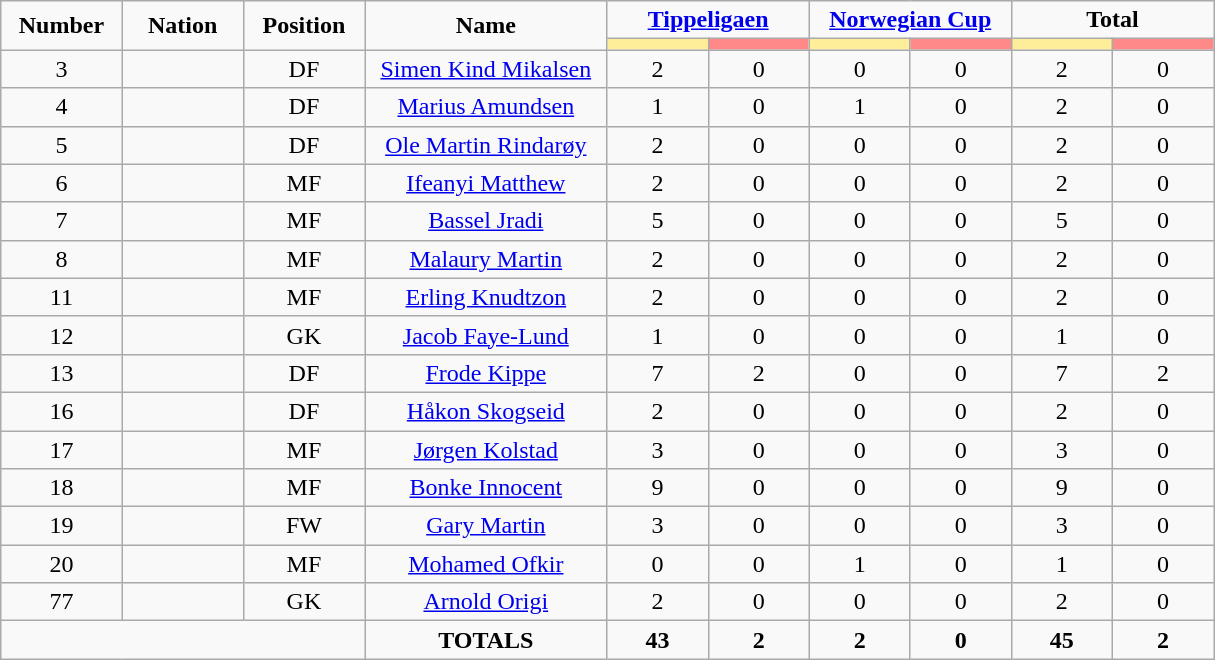<table class="wikitable" style="font-size: 100%; text-align: center;">
<tr>
<td rowspan="2" width="10%" align="center"><strong>Number</strong></td>
<td rowspan="2" width="10%" align="center"><strong>Nation</strong></td>
<td rowspan="2" width="10%" align="center"><strong>Position</strong></td>
<td rowspan="2" width="20%" align="center"><strong>Name</strong></td>
<td colspan="2" align="center"><strong><a href='#'>Tippeligaen</a></strong></td>
<td colspan="2" align="center"><strong><a href='#'>Norwegian Cup</a></strong></td>
<td colspan="2" align="center"><strong>Total</strong></td>
</tr>
<tr>
<th width=60 style="background: #FFEE99"></th>
<th width=60 style="background: #FF8888"></th>
<th width=60 style="background: #FFEE99"></th>
<th width=60 style="background: #FF8888"></th>
<th width=60 style="background: #FFEE99"></th>
<th width=60 style="background: #FF8888"></th>
</tr>
<tr>
<td>3</td>
<td></td>
<td>DF</td>
<td><a href='#'>Simen Kind Mikalsen</a></td>
<td>2</td>
<td>0</td>
<td>0</td>
<td>0</td>
<td>2</td>
<td>0</td>
</tr>
<tr>
<td>4</td>
<td></td>
<td>DF</td>
<td><a href='#'>Marius Amundsen</a></td>
<td>1</td>
<td>0</td>
<td>1</td>
<td>0</td>
<td>2</td>
<td>0</td>
</tr>
<tr>
<td>5</td>
<td></td>
<td>DF</td>
<td><a href='#'>Ole Martin Rindarøy</a></td>
<td>2</td>
<td>0</td>
<td>0</td>
<td>0</td>
<td>2</td>
<td>0</td>
</tr>
<tr>
<td>6</td>
<td></td>
<td>MF</td>
<td><a href='#'>Ifeanyi Matthew</a></td>
<td>2</td>
<td>0</td>
<td>0</td>
<td>0</td>
<td>2</td>
<td>0</td>
</tr>
<tr>
<td>7</td>
<td></td>
<td>MF</td>
<td><a href='#'>Bassel Jradi</a></td>
<td>5</td>
<td>0</td>
<td>0</td>
<td>0</td>
<td>5</td>
<td>0</td>
</tr>
<tr>
<td>8</td>
<td></td>
<td>MF</td>
<td><a href='#'>Malaury Martin</a></td>
<td>2</td>
<td>0</td>
<td>0</td>
<td>0</td>
<td>2</td>
<td>0</td>
</tr>
<tr>
<td>11</td>
<td></td>
<td>MF</td>
<td><a href='#'>Erling Knudtzon</a></td>
<td>2</td>
<td>0</td>
<td>0</td>
<td>0</td>
<td>2</td>
<td>0</td>
</tr>
<tr>
<td>12</td>
<td></td>
<td>GK</td>
<td><a href='#'>Jacob Faye-Lund</a></td>
<td>1</td>
<td>0</td>
<td>0</td>
<td>0</td>
<td>1</td>
<td>0</td>
</tr>
<tr>
<td>13</td>
<td></td>
<td>DF</td>
<td><a href='#'>Frode Kippe</a></td>
<td>7</td>
<td>2</td>
<td>0</td>
<td>0</td>
<td>7</td>
<td>2</td>
</tr>
<tr>
<td>16</td>
<td></td>
<td>DF</td>
<td><a href='#'>Håkon Skogseid</a></td>
<td>2</td>
<td>0</td>
<td>0</td>
<td>0</td>
<td>2</td>
<td>0</td>
</tr>
<tr>
<td>17</td>
<td></td>
<td>MF</td>
<td><a href='#'>Jørgen Kolstad</a></td>
<td>3</td>
<td>0</td>
<td>0</td>
<td>0</td>
<td>3</td>
<td>0</td>
</tr>
<tr>
<td>18</td>
<td></td>
<td>MF</td>
<td><a href='#'>Bonke Innocent</a></td>
<td>9</td>
<td>0</td>
<td>0</td>
<td>0</td>
<td>9</td>
<td>0</td>
</tr>
<tr>
<td>19</td>
<td></td>
<td>FW</td>
<td><a href='#'>Gary Martin</a></td>
<td>3</td>
<td>0</td>
<td>0</td>
<td>0</td>
<td>3</td>
<td>0</td>
</tr>
<tr>
<td>20</td>
<td></td>
<td>MF</td>
<td><a href='#'>Mohamed Ofkir</a></td>
<td>0</td>
<td>0</td>
<td>1</td>
<td>0</td>
<td>1</td>
<td>0</td>
</tr>
<tr>
<td>77</td>
<td></td>
<td>GK</td>
<td><a href='#'>Arnold Origi</a></td>
<td>2</td>
<td>0</td>
<td>0</td>
<td>0</td>
<td>2</td>
<td>0</td>
</tr>
<tr>
<td colspan="3"></td>
<td><strong>TOTALS</strong></td>
<td><strong>43</strong></td>
<td><strong>2</strong></td>
<td><strong>2</strong></td>
<td><strong>0</strong></td>
<td><strong>45</strong></td>
<td><strong>2</strong></td>
</tr>
</table>
